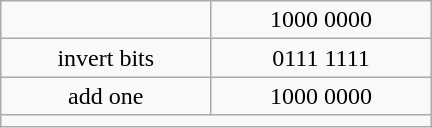<table class="wikitable floatright" style="width:18em;text-align:center"|">
<tr>
<td></td>
<td>1000 0000</td>
</tr>
<tr>
<td>invert bits</td>
<td>0111 1111</td>
</tr>
<tr>
<td>add one</td>
<td>1000 0000</td>
</tr>
<tr>
<td colspan="2;"></td>
</tr>
</table>
